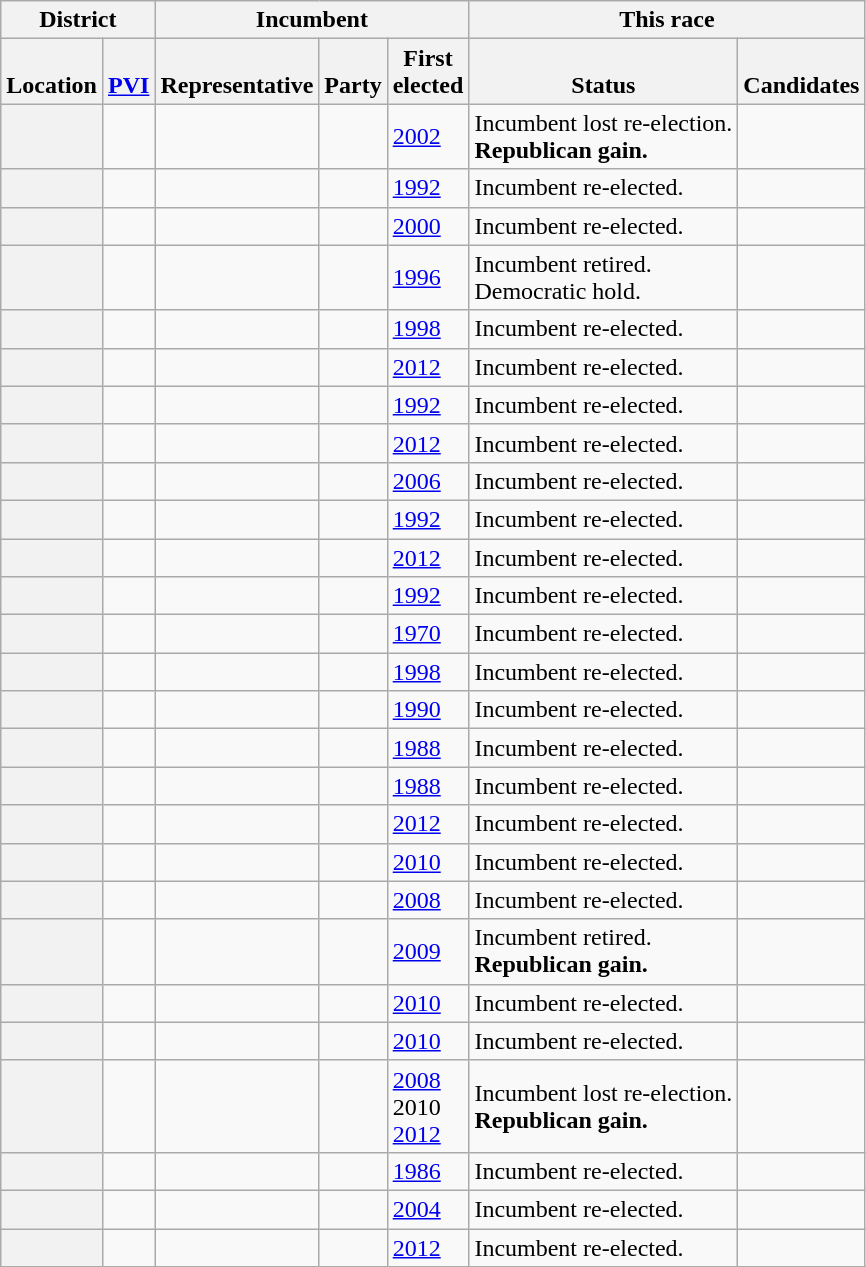<table class="wikitable sortable">
<tr valign=bottom>
<th colspan=2>District</th>
<th colspan=3>Incumbent</th>
<th colspan=2>This race</th>
</tr>
<tr valign=bottom>
<th>Location</th>
<th><a href='#'>PVI</a></th>
<th>Representative</th>
<th>Party</th>
<th>First<br>elected</th>
<th>Status</th>
<th>Candidates</th>
</tr>
<tr>
<th></th>
<td></td>
<td></td>
<td></td>
<td><a href='#'>2002</a></td>
<td>Incumbent lost re-election.<br><strong>Republican gain.</strong></td>
<td nowrap></td>
</tr>
<tr>
<th></th>
<td></td>
<td></td>
<td></td>
<td><a href='#'>1992</a></td>
<td>Incumbent re-elected.</td>
<td nowrap></td>
</tr>
<tr>
<th></th>
<td></td>
<td></td>
<td></td>
<td><a href='#'>2000</a></td>
<td>Incumbent re-elected.</td>
<td nowrap></td>
</tr>
<tr>
<th></th>
<td></td>
<td></td>
<td></td>
<td><a href='#'>1996</a></td>
<td>Incumbent retired.<br>Democratic hold.</td>
<td nowrap></td>
</tr>
<tr>
<th></th>
<td></td>
<td></td>
<td></td>
<td><a href='#'>1998</a></td>
<td>Incumbent re-elected.</td>
<td nowrap></td>
</tr>
<tr>
<th></th>
<td></td>
<td></td>
<td></td>
<td><a href='#'>2012</a></td>
<td>Incumbent re-elected.</td>
<td nowrap></td>
</tr>
<tr>
<th></th>
<td></td>
<td></td>
<td></td>
<td><a href='#'>1992</a></td>
<td>Incumbent re-elected.</td>
<td nowrap></td>
</tr>
<tr>
<th></th>
<td></td>
<td></td>
<td></td>
<td><a href='#'>2012</a></td>
<td>Incumbent re-elected.</td>
<td nowrap></td>
</tr>
<tr>
<th></th>
<td></td>
<td></td>
<td></td>
<td><a href='#'>2006</a></td>
<td>Incumbent re-elected.</td>
<td nowrap></td>
</tr>
<tr>
<th></th>
<td></td>
<td></td>
<td></td>
<td><a href='#'>1992</a></td>
<td>Incumbent re-elected.</td>
<td nowrap></td>
</tr>
<tr>
<th></th>
<td></td>
<td></td>
<td></td>
<td><a href='#'>2012</a></td>
<td>Incumbent re-elected.</td>
<td nowrap></td>
</tr>
<tr>
<th></th>
<td></td>
<td></td>
<td></td>
<td><a href='#'>1992</a></td>
<td>Incumbent re-elected.</td>
<td nowrap></td>
</tr>
<tr>
<th></th>
<td></td>
<td></td>
<td></td>
<td><a href='#'>1970</a></td>
<td>Incumbent re-elected.</td>
<td nowrap></td>
</tr>
<tr>
<th></th>
<td></td>
<td></td>
<td></td>
<td><a href='#'>1998</a></td>
<td>Incumbent re-elected.</td>
<td nowrap></td>
</tr>
<tr>
<th></th>
<td></td>
<td></td>
<td></td>
<td><a href='#'>1990</a></td>
<td>Incumbent re-elected.</td>
<td nowrap></td>
</tr>
<tr>
<th></th>
<td></td>
<td></td>
<td></td>
<td><a href='#'>1988</a></td>
<td>Incumbent re-elected.</td>
<td nowrap></td>
</tr>
<tr>
<th></th>
<td></td>
<td></td>
<td></td>
<td><a href='#'>1988</a></td>
<td>Incumbent re-elected.</td>
<td nowrap></td>
</tr>
<tr>
<th></th>
<td></td>
<td></td>
<td></td>
<td><a href='#'>2012</a></td>
<td>Incumbent re-elected.</td>
<td nowrap></td>
</tr>
<tr>
<th></th>
<td></td>
<td></td>
<td></td>
<td><a href='#'>2010</a></td>
<td>Incumbent re-elected.</td>
<td nowrap></td>
</tr>
<tr>
<th></th>
<td></td>
<td></td>
<td></td>
<td><a href='#'>2008</a></td>
<td>Incumbent re-elected.</td>
<td nowrap></td>
</tr>
<tr>
<th></th>
<td></td>
<td></td>
<td></td>
<td><a href='#'>2009 </a></td>
<td>Incumbent retired.<br><strong>Republican gain.</strong></td>
<td nowrap></td>
</tr>
<tr>
<th></th>
<td></td>
<td></td>
<td></td>
<td><a href='#'>2010</a></td>
<td>Incumbent re-elected.</td>
<td nowrap></td>
</tr>
<tr>
<th></th>
<td></td>
<td></td>
<td></td>
<td><a href='#'>2010 </a></td>
<td>Incumbent re-elected.</td>
<td nowrap></td>
</tr>
<tr>
<th></th>
<td></td>
<td></td>
<td></td>
<td><a href='#'>2008</a><br>2010 <br><a href='#'>2012</a></td>
<td>Incumbent lost re-election.<br><strong>Republican gain.</strong></td>
<td nowrap></td>
</tr>
<tr>
<th></th>
<td></td>
<td></td>
<td></td>
<td><a href='#'>1986</a></td>
<td>Incumbent re-elected.</td>
<td nowrap></td>
</tr>
<tr>
<th></th>
<td></td>
<td></td>
<td></td>
<td><a href='#'>2004</a></td>
<td>Incumbent re-elected.</td>
<td nowrap></td>
</tr>
<tr>
<th></th>
<td></td>
<td></td>
<td></td>
<td><a href='#'>2012</a></td>
<td>Incumbent re-elected.</td>
<td nowrap></td>
</tr>
</table>
